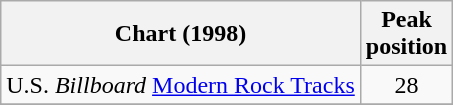<table class="wikitable">
<tr>
<th>Chart (1998)</th>
<th>Peak<br>position</th>
</tr>
<tr>
<td>U.S. <em>Billboard</em> <a href='#'>Modern Rock Tracks</a></td>
<td align="center">28</td>
</tr>
<tr>
</tr>
</table>
